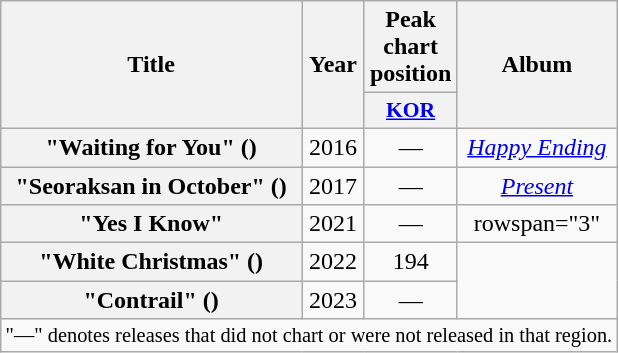<table class="wikitable plainrowheaders" style="text-align:center;">
<tr>
<th scope="col" rowspan="2">Title</th>
<th scope="col" rowspan="2">Year</th>
<th scope="col" colspan="1">Peak chart position</th>
<th scope="col" rowspan="2">Album</th>
</tr>
<tr>
<th scope="col" style="width:3em;font-size:90%;"><a href='#'>KOR</a><br></th>
</tr>
<tr>
<th scope="row">"Waiting for You" ()</th>
<td>2016</td>
<td>—</td>
<td><em><a href='#'>Happy Ending</a></em></td>
</tr>
<tr>
<th scope="row">"Seoraksan in October" () </th>
<td>2017</td>
<td>—</td>
<td><em><a href='#'>Present</a></em></td>
</tr>
<tr>
<th scope="row">"Yes I Know"</th>
<td>2021</td>
<td>—</td>
<td>rowspan="3" </td>
</tr>
<tr>
<th scope="row">"White Christmas" ()<br></th>
<td>2022</td>
<td>194</td>
</tr>
<tr>
<th scope="row">"Contrail" ()</th>
<td>2023</td>
<td>—</td>
</tr>
<tr>
<td colspan="5" style="font-size:85%">"—" denotes releases that did not chart or were not released in that region.</td>
</tr>
</table>
